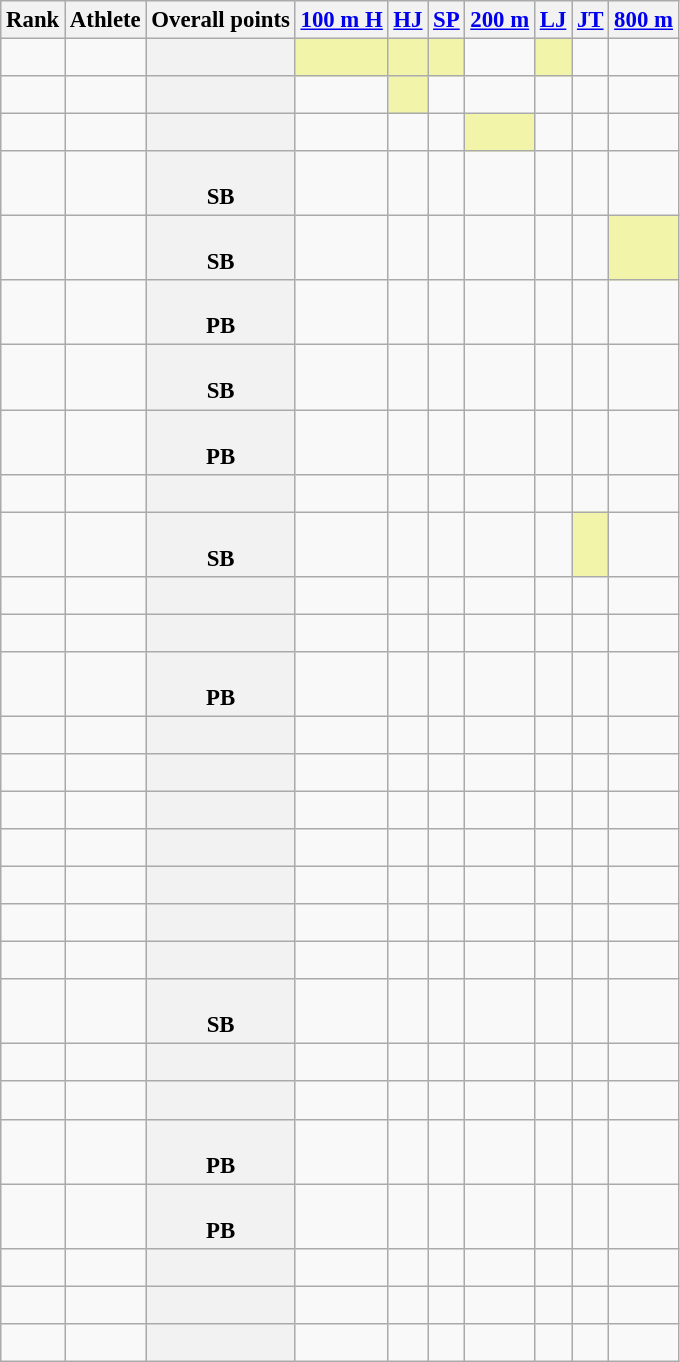<table class="wikitable sortable" style="font-size:95%;">
<tr>
<th>Rank</th>
<th>Athlete</th>
<th>Overall points</th>
<th><a href='#'>100 m H</a></th>
<th><a href='#'>HJ</a></th>
<th><a href='#'>SP</a></th>
<th><a href='#'>200 m</a></th>
<th><a href='#'>LJ</a></th>
<th><a href='#'>JT</a></th>
<th><a href='#'>800 m</a></th>
</tr>
<tr>
<td align=center></td>
<td align=left> <br></td>
<th></th>
<td bgcolor=#F2F5A9></td>
<td bgcolor=#F2F5A9></td>
<td bgcolor=#F2F5A9></td>
<td></td>
<td bgcolor=#F2F5A9></td>
<td></td>
<td></td>
</tr>
<tr>
<td align=center></td>
<td align=left> <br></td>
<th></th>
<td></td>
<td bgcolor=#F2F5A9></td>
<td></td>
<td></td>
<td></td>
<td></td>
<td></td>
</tr>
<tr>
<td align=center></td>
<td align=left> <br></td>
<th></th>
<td></td>
<td></td>
<td></td>
<td bgcolor=#F2F5A9></td>
<td></td>
<td></td>
<td></td>
</tr>
<tr>
<td align=center></td>
<td align=left> <br></td>
<th> <br><strong>SB</strong></th>
<td></td>
<td></td>
<td></td>
<td></td>
<td></td>
<td></td>
<td></td>
</tr>
<tr>
<td align=center></td>
<td align=left> <br></td>
<th> <br><strong>SB</strong></th>
<td></td>
<td></td>
<td></td>
<td></td>
<td></td>
<td></td>
<td bgcolor=#F2F5A9></td>
</tr>
<tr>
<td align=center></td>
<td align=left> <br></td>
<th> <br><strong>PB</strong></th>
<td></td>
<td></td>
<td></td>
<td></td>
<td></td>
<td></td>
<td></td>
</tr>
<tr>
<td align=center></td>
<td align=left> <br></td>
<th> <br><strong>SB</strong></th>
<td></td>
<td></td>
<td></td>
<td></td>
<td></td>
<td></td>
<td></td>
</tr>
<tr>
<td align=center></td>
<td align=left> <br></td>
<th> <br><strong>PB</strong></th>
<td></td>
<td></td>
<td></td>
<td></td>
<td></td>
<td></td>
<td></td>
</tr>
<tr>
<td align=center></td>
<td align=left> <br></td>
<th></th>
<td></td>
<td></td>
<td></td>
<td></td>
<td></td>
<td></td>
<td></td>
</tr>
<tr>
<td align=center></td>
<td align=left> <br></td>
<th> <br><strong>SB</strong></th>
<td></td>
<td></td>
<td></td>
<td></td>
<td></td>
<td bgcolor=#F2F5A9></td>
<td></td>
</tr>
<tr>
<td align=center></td>
<td align=left> <br></td>
<th></th>
<td></td>
<td></td>
<td></td>
<td></td>
<td></td>
<td></td>
<td></td>
</tr>
<tr>
<td align=center></td>
<td align=left> <br></td>
<th></th>
<td></td>
<td></td>
<td></td>
<td></td>
<td></td>
<td></td>
<td></td>
</tr>
<tr>
<td align=center></td>
<td align=left> <br></td>
<th> <br><strong>PB</strong></th>
<td></td>
<td></td>
<td></td>
<td></td>
<td></td>
<td></td>
<td></td>
</tr>
<tr>
<td align=center></td>
<td align=left> <br></td>
<th></th>
<td></td>
<td></td>
<td></td>
<td></td>
<td></td>
<td></td>
<td></td>
</tr>
<tr>
<td align=center></td>
<td align=left> <br></td>
<th></th>
<td></td>
<td></td>
<td></td>
<td></td>
<td></td>
<td></td>
<td></td>
</tr>
<tr>
<td align=center></td>
<td align=left> <br></td>
<th></th>
<td></td>
<td></td>
<td></td>
<td></td>
<td></td>
<td></td>
<td></td>
</tr>
<tr>
<td align=center></td>
<td align=left> <br></td>
<th></th>
<td></td>
<td></td>
<td></td>
<td></td>
<td></td>
<td></td>
<td></td>
</tr>
<tr>
<td align=center></td>
<td align=left> <br></td>
<th></th>
<td></td>
<td></td>
<td></td>
<td></td>
<td></td>
<td></td>
<td></td>
</tr>
<tr>
<td align=center></td>
<td align=left> <br></td>
<th></th>
<td></td>
<td></td>
<td></td>
<td></td>
<td></td>
<td></td>
<td></td>
</tr>
<tr>
<td align=center></td>
<td align=left> <br></td>
<th></th>
<td></td>
<td></td>
<td></td>
<td></td>
<td></td>
<td></td>
<td></td>
</tr>
<tr>
<td align=center></td>
<td align=left> <br></td>
<th> <br><strong>SB</strong></th>
<td></td>
<td></td>
<td></td>
<td></td>
<td></td>
<td></td>
<td></td>
</tr>
<tr>
<td align=center></td>
<td align=left> <br></td>
<th></th>
<td></td>
<td></td>
<td></td>
<td></td>
<td></td>
<td></td>
<td></td>
</tr>
<tr>
<td align=center></td>
<td align=left> <br></td>
<th></th>
<td></td>
<td></td>
<td></td>
<td></td>
<td></td>
<td></td>
<td></td>
</tr>
<tr>
<td align=center></td>
<td align=left> <br></td>
<th> <br><strong>PB</strong></th>
<td></td>
<td></td>
<td></td>
<td></td>
<td></td>
<td></td>
<td></td>
</tr>
<tr>
<td align=center></td>
<td align=left> <br></td>
<th> <br><strong>PB</strong></th>
<td></td>
<td></td>
<td></td>
<td></td>
<td></td>
<td></td>
<td></td>
</tr>
<tr>
<td align=center></td>
<td align=left> <br></td>
<th></th>
<td></td>
<td></td>
<td></td>
<td></td>
<td></td>
<td></td>
<td></td>
</tr>
<tr>
<td align=center></td>
<td align=left> <br></td>
<th></th>
<td></td>
<td></td>
<td></td>
<td></td>
<td></td>
<td></td>
<td></td>
</tr>
<tr>
<td align=center></td>
<td align=left> <br></td>
<th></th>
<td></td>
<td></td>
<td></td>
<td></td>
<td></td>
<td></td>
<td></td>
</tr>
</table>
